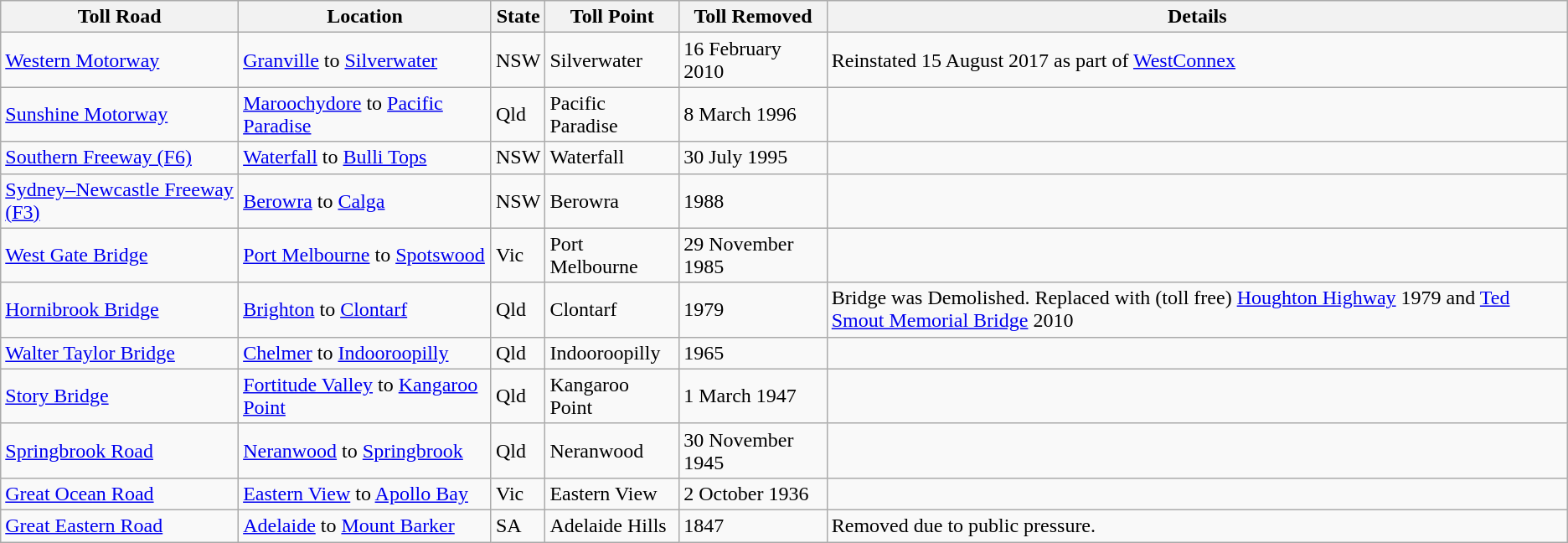<table class="wikitable sortable" border="1">
<tr>
<th>Toll Road</th>
<th>Location</th>
<th>State</th>
<th>Toll Point</th>
<th>Toll Removed</th>
<th>Details</th>
</tr>
<tr>
<td><a href='#'>Western Motorway</a> </td>
<td><a href='#'>Granville</a> to <a href='#'>Silverwater</a></td>
<td>NSW</td>
<td>Silverwater</td>
<td>16 February 2010</td>
<td>Reinstated 15 August 2017 as part of <a href='#'>WestConnex</a></td>
</tr>
<tr>
<td><a href='#'>Sunshine Motorway</a> </td>
<td><a href='#'>Maroochydore</a> to <a href='#'>Pacific Paradise</a></td>
<td>Qld</td>
<td>Pacific Paradise</td>
<td>8 March 1996 </td>
<td></td>
</tr>
<tr>
<td><a href='#'>Southern Freeway (F6)</a> </td>
<td><a href='#'>Waterfall</a> to <a href='#'>Bulli Tops</a></td>
<td>NSW</td>
<td>Waterfall</td>
<td>30 July 1995</td>
<td></td>
</tr>
<tr>
<td><a href='#'>Sydney–Newcastle Freeway (F3)</a></td>
<td><a href='#'>Berowra</a> to <a href='#'>Calga</a></td>
<td>NSW</td>
<td>Berowra</td>
<td>1988</td>
<td></td>
</tr>
<tr>
<td><a href='#'>West Gate Bridge</a></td>
<td><a href='#'>Port Melbourne</a> to <a href='#'>Spotswood</a></td>
<td>Vic</td>
<td>Port Melbourne</td>
<td>29 November 1985</td>
<td></td>
</tr>
<tr>
<td><a href='#'>Hornibrook Bridge</a></td>
<td><a href='#'>Brighton</a> to <a href='#'>Clontarf</a></td>
<td>Qld</td>
<td>Clontarf</td>
<td>1979</td>
<td>Bridge was Demolished. Replaced with (toll free) <a href='#'>Houghton Highway</a> 1979 and <a href='#'>Ted Smout Memorial Bridge</a> 2010 </td>
</tr>
<tr>
<td><a href='#'>Walter Taylor Bridge</a></td>
<td><a href='#'>Chelmer</a> to <a href='#'>Indooroopilly</a></td>
<td>Qld</td>
<td>Indooroopilly</td>
<td>1965</td>
<td></td>
</tr>
<tr>
<td><a href='#'>Story Bridge</a></td>
<td><a href='#'>Fortitude Valley</a> to <a href='#'>Kangaroo Point</a></td>
<td>Qld</td>
<td>Kangaroo Point</td>
<td>1 March 1947</td>
<td></td>
</tr>
<tr>
<td><a href='#'>Springbrook Road</a></td>
<td><a href='#'>Neranwood</a> to <a href='#'>Springbrook</a></td>
<td>Qld</td>
<td>Neranwood</td>
<td>30 November 1945 </td>
<td></td>
</tr>
<tr>
<td><a href='#'>Great Ocean Road</a></td>
<td><a href='#'>Eastern View</a> to <a href='#'>Apollo Bay</a></td>
<td>Vic</td>
<td>Eastern View</td>
<td>2 October 1936</td>
<td></td>
</tr>
<tr>
<td><a href='#'>Great Eastern Road</a></td>
<td><a href='#'>Adelaide</a> to <a href='#'>Mount Barker</a></td>
<td>SA</td>
<td>Adelaide Hills</td>
<td>1847</td>
<td>Removed due to public pressure.</td>
</tr>
</table>
